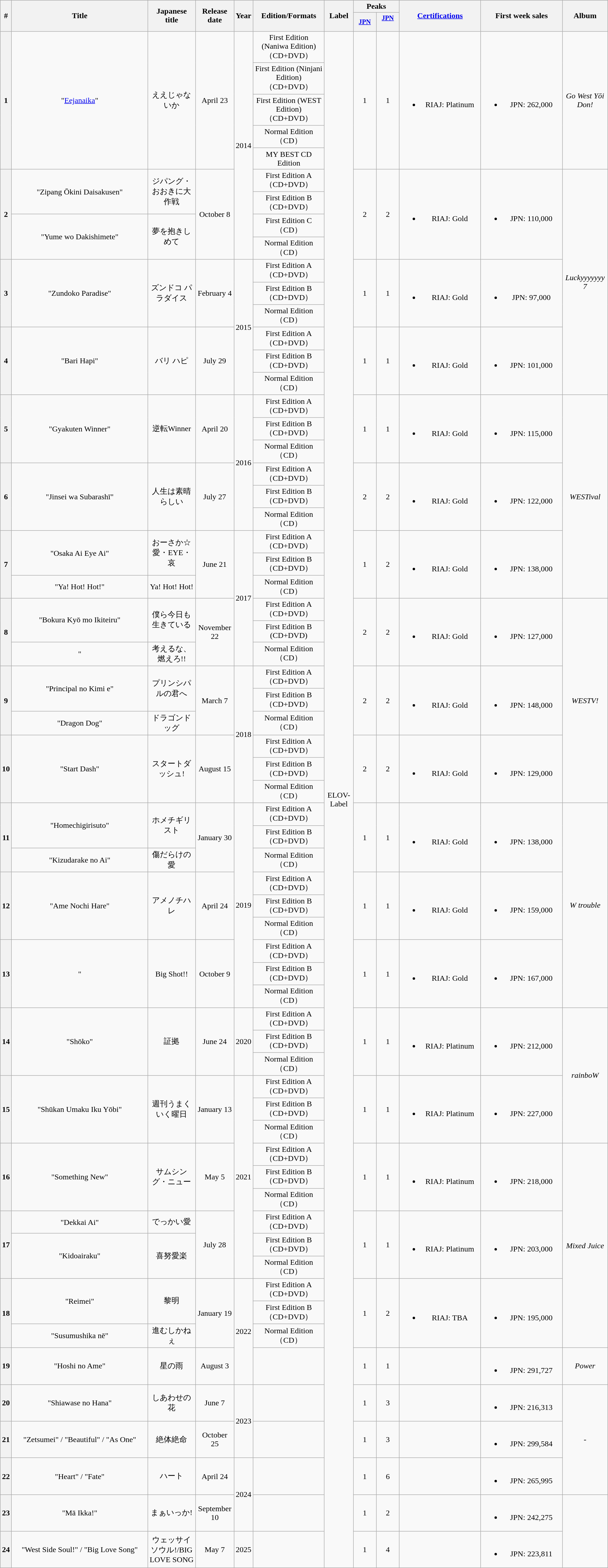<table class="wikitable plainrowheaders" style="text-align:center;">
<tr>
<th rowspan="2">#</th>
<th scope="colw" rowspan="2" style="width:17em;">Title</th>
<th rowspan="2">Japanese title</th>
<th rowspan="2">Release date</th>
<th scope="col" rowspan="2">Year</th>
<th rowspan="2">Edition/Formats</th>
<th rowspan="2">Label</th>
<th scope="col" colspan="2">Peaks</th>
<th scope="col" rowspan="2" style="width:10em;"><a href='#'>Certifications</a></th>
<th scope="col" rowspan="2" style="width:10em;">First week sales</th>
<th rowspan="2">Album</th>
</tr>
<tr>
<th scope="col" style="width:3em;font-size:85%;"><a href='#'>JPN</a><br></th>
<th scope="col" style="width:3em;font-size:85%;"><a href='#'>JPN<br></a><br></th>
</tr>
<tr>
<th rowspan="5">1</th>
<td rowspan="5" scope="row">"<a href='#'>Eejanaika</a>"</td>
<td rowspan="5">ええじゃないか</td>
<td rowspan="5">April 23</td>
<td rowspan="9">2014</td>
<td>First Edition (Naniwa Edition)（CD+DVD）</td>
<td rowspan="63">ELOV-Label</td>
<td rowspan="5">1</td>
<td rowspan="5">1</td>
<td rowspan="5"><br><ul><li>RIAJ: Platinum</li></ul></td>
<td rowspan="5"><br><ul><li>JPN: 262,000</li></ul></td>
<td rowspan="5"><em>Go West Yōi Don!</em></td>
</tr>
<tr>
<td>First Edition (Ninjani Edition)（CD+DVD）</td>
</tr>
<tr>
<td>First Edition (WEST Edition)（CD+DVD）</td>
</tr>
<tr>
<td>Normal Edition（CD）</td>
</tr>
<tr>
<td>MY BEST CD Edition</td>
</tr>
<tr>
<th rowspan="4">2</th>
<td rowspan="2" scope="row">"Zipang Ōkini Daisakusen"</td>
<td rowspan="2">ジパング・おおきに大作戦</td>
<td rowspan="4">October 8</td>
<td>First Edition A（CD+DVD）</td>
<td rowspan="4">2</td>
<td rowspan="4">2</td>
<td rowspan="4"><br><ul><li>RIAJ: Gold</li></ul></td>
<td rowspan="4"><br><ul><li>JPN: 110,000</li></ul></td>
<td rowspan="10"><em>Luckyyyyyyy 7</em></td>
</tr>
<tr>
<td>First Edition B（CD+DVD）</td>
</tr>
<tr>
<td rowspan="2" scope="row">"Yume wo Dakishimete"</td>
<td rowspan="2">夢を抱きしめて</td>
<td>First Edition C（CD）</td>
</tr>
<tr>
<td>Normal Edition（CD）</td>
</tr>
<tr>
<th rowspan="3">3</th>
<td rowspan="3" scope="row">"Zundoko Paradise"</td>
<td rowspan="3">ズンドコ パラダイス</td>
<td rowspan="3">February 4</td>
<td rowspan="6">2015</td>
<td>First Edition A（CD+DVD）</td>
<td rowspan="3">1</td>
<td rowspan="3">1</td>
<td rowspan="3"><br><ul><li>RIAJ: Gold</li></ul></td>
<td rowspan="3"><br><ul><li>JPN: 97,000</li></ul></td>
</tr>
<tr>
<td>First Edition B（CD+DVD）</td>
</tr>
<tr>
<td>Normal Edition（CD）</td>
</tr>
<tr>
<th rowspan="3">4</th>
<td rowspan="3" scope="row">"Bari Hapi"</td>
<td rowspan="3">バリ ハピ</td>
<td rowspan="3">July 29</td>
<td>First Edition A（CD+DVD）</td>
<td rowspan="3">1</td>
<td rowspan="3">1</td>
<td rowspan="3"><br><ul><li>RIAJ: Gold</li></ul></td>
<td rowspan="3"><br><ul><li>JPN: 101,000</li></ul></td>
</tr>
<tr>
<td>First Edition B（CD+DVD）</td>
</tr>
<tr>
<td>Normal Edition（CD）</td>
</tr>
<tr>
<th rowspan="3">5</th>
<td rowspan="3" scope="row">"Gyakuten Winner"</td>
<td rowspan="3">逆転Winner</td>
<td rowspan="3">April 20</td>
<td rowspan="6">2016</td>
<td>First Edition A（CD+DVD）</td>
<td rowspan="3">1</td>
<td rowspan="3">1</td>
<td rowspan="3"><br><ul><li>RIAJ: Gold</li></ul></td>
<td rowspan="3"><br><ul><li>JPN: 115,000</li></ul></td>
<td rowspan="9"><em>WESTival</em></td>
</tr>
<tr>
<td>First Edition B（CD+DVD）</td>
</tr>
<tr>
<td>Normal Edition（CD）</td>
</tr>
<tr>
<th rowspan="3">6</th>
<td rowspan="3" scope="row">"Jinsei wa Subarashī"</td>
<td rowspan="3">人生は素晴らしい</td>
<td rowspan="3">July 27</td>
<td>First Edition A（CD+DVD）</td>
<td rowspan="3">2</td>
<td rowspan="3">2</td>
<td rowspan="3"><br><ul><li>RIAJ: Gold</li></ul></td>
<td rowspan="3"><br><ul><li>JPN: 122,000</li></ul></td>
</tr>
<tr>
<td>First Edition B（CD+DVD）</td>
</tr>
<tr>
<td>Normal Edition（CD）</td>
</tr>
<tr>
<th rowspan="3">7</th>
<td rowspan="2" scope="row">"Osaka Ai Eye Ai"</td>
<td rowspan="2">おーさか☆愛・EYE・哀</td>
<td rowspan="3">June 21</td>
<td rowspan="6">2017</td>
<td>First Edition A（CD+DVD）</td>
<td rowspan="3">1</td>
<td rowspan="3">2</td>
<td rowspan="3"><br><ul><li>RIAJ: Gold</li></ul></td>
<td rowspan="3"><br><ul><li>JPN: 138,000</li></ul></td>
</tr>
<tr>
<td>First Edition B（CD+DVD）</td>
</tr>
<tr>
<td scope="row">"Ya! Hot! Hot!"</td>
<td>Ya! Hot! Hot!</td>
<td>Normal Edition（CD）</td>
</tr>
<tr>
<th rowspan="3">8</th>
<td rowspan="2" scope="row">"Bokura Kyō mo Ikiteiru"</td>
<td rowspan="2">僕ら今日も生きている</td>
<td rowspan="3">November 22</td>
<td>First Edition A（CD+DVD）</td>
<td rowspan="3">2</td>
<td rowspan="3">2</td>
<td rowspan="3"><br><ul><li>RIAJ: Gold</li></ul></td>
<td rowspan="3"><br><ul><li>JPN: 127,000</li></ul></td>
<td rowspan="9"><em>WESTV!</em></td>
</tr>
<tr>
<td>First Edition B (CD+DVD)</td>
</tr>
<tr>
<td scope="row">"</td>
<td>考えるな、燃えろ!!</td>
<td>Normal Edition（CD）</td>
</tr>
<tr>
<th rowspan="3">9</th>
<td rowspan="2" scope="row">"Principal no Kimi e"</td>
<td rowspan="2">プリンシパルの君へ</td>
<td rowspan="3">March 7</td>
<td rowspan="6">2018</td>
<td>First Edition A（CD+DVD）</td>
<td rowspan="3">2</td>
<td rowspan="3">2</td>
<td rowspan="3"><br><ul><li>RIAJ: Gold</li></ul></td>
<td rowspan="3"><br><ul><li>JPN: 148,000</li></ul></td>
</tr>
<tr>
<td>First Edition B（CD+DVD）</td>
</tr>
<tr>
<td scope="row">"Dragon Dog"</td>
<td>ドラゴンドッグ</td>
<td>Normal Edition（CD）</td>
</tr>
<tr>
<th rowspan="3">10</th>
<td rowspan="3" scope="row">"Start Dash"</td>
<td rowspan="3">スタートダッシュ!</td>
<td rowspan="3">August 15</td>
<td>First Edition A（CD+DVD）</td>
<td rowspan="3">2</td>
<td rowspan="3">2</td>
<td rowspan="3"><br><ul><li>RIAJ: Gold</li></ul></td>
<td rowspan="3"><br><ul><li>JPN: 129,000</li></ul></td>
</tr>
<tr>
<td>First Edition B（CD+DVD）</td>
</tr>
<tr>
<td>Normal Edition（CD）</td>
</tr>
<tr>
<th rowspan="3">11</th>
<td rowspan="2" scope="row">"Homechigirisuto"</td>
<td rowspan="2">ホメチギリスト</td>
<td rowspan="3">January 30</td>
<td rowspan="9">2019</td>
<td>First Edition A（CD+DVD）</td>
<td rowspan="3">1</td>
<td rowspan="3">1</td>
<td rowspan="3"><br><ul><li>RIAJ: Gold</li></ul></td>
<td rowspan="3"><br><ul><li>JPN: 138,000</li></ul></td>
<td rowspan="9"><em>W trouble</em></td>
</tr>
<tr>
<td>First Edition B（CD+DVD）</td>
</tr>
<tr>
<td scope="row">"Kizudarake no Ai"</td>
<td>傷だらけの愛</td>
<td>Normal Edition（CD）</td>
</tr>
<tr>
<th rowspan="3">12</th>
<td rowspan="3" scope="row">"Ame Nochi Hare"</td>
<td rowspan="3">アメノチハレ</td>
<td rowspan="3">April 24</td>
<td>First Edition A（CD+DVD）</td>
<td rowspan="3">1</td>
<td rowspan="3">1</td>
<td rowspan="3"><br><ul><li>RIAJ: Gold</li></ul></td>
<td rowspan="3"><br><ul><li>JPN: 159,000</li></ul></td>
</tr>
<tr>
<td>First Edition B（CD+DVD）</td>
</tr>
<tr>
<td>Normal Edition（CD）</td>
</tr>
<tr>
<th rowspan="3">13</th>
<td rowspan="3" scope="row">"</td>
<td rowspan="3">Big Shot!!</td>
<td rowspan="3">October 9</td>
<td>First Edition A（CD+DVD）</td>
<td rowspan="3">1</td>
<td rowspan="3">1</td>
<td rowspan="3"><br><ul><li>RIAJ: Gold</li></ul></td>
<td rowspan="3"><br><ul><li>JPN: 167,000</li></ul></td>
</tr>
<tr>
<td>First Edition B（CD+DVD）</td>
</tr>
<tr>
<td>Normal Edition（CD）</td>
</tr>
<tr>
<th rowspan="3">14</th>
<td rowspan="3">"Shōko"</td>
<td rowspan="3">証拠</td>
<td rowspan="3">June 24</td>
<td rowspan="3">2020</td>
<td>First Edition A（CD+DVD）</td>
<td rowspan="3">1</td>
<td rowspan="3">1</td>
<td rowspan="3"><br><ul><li>RIAJ: Platinum</li></ul></td>
<td rowspan="3"><br><ul><li>JPN: 212,000</li></ul></td>
<td rowspan="6"><em>rainboW</em></td>
</tr>
<tr>
<td>First Edition B（CD+DVD）</td>
</tr>
<tr>
<td>Normal Edition（CD）</td>
</tr>
<tr>
<th rowspan="3">15</th>
<td rowspan="3">"Shūkan Umaku Iku Yōbi"</td>
<td rowspan="3">週刊うまくいく曜日</td>
<td rowspan="3">January 13</td>
<td rowspan="9">2021</td>
<td>First Edition A（CD+DVD）</td>
<td rowspan="3">1</td>
<td rowspan="3">1</td>
<td rowspan="3"><br><ul><li>RIAJ: Platinum</li></ul></td>
<td rowspan="3"><br><ul><li>JPN: 227,000</li></ul></td>
</tr>
<tr>
<td>First Edition B（CD+DVD）</td>
</tr>
<tr>
<td>Normal Edition（CD）</td>
</tr>
<tr>
<th rowspan="3">16</th>
<td rowspan="3">"Something New"</td>
<td rowspan="3">サムシング・ニュー</td>
<td rowspan="3">May 5</td>
<td>First Edition A（CD+DVD）</td>
<td rowspan="3">1</td>
<td rowspan="3">1</td>
<td rowspan="3"><br><ul><li>RIAJ: Platinum</li></ul></td>
<td rowspan="3"><br><ul><li>JPN: 218,000</li></ul></td>
<td rowspan="9"><em>Mixed Juice</em></td>
</tr>
<tr>
<td>First Edition B（CD+DVD）</td>
</tr>
<tr>
<td>Normal Edition（CD）</td>
</tr>
<tr>
<th rowspan="3">17</th>
<td>"Dekkai Ai"</td>
<td>でっかい愛</td>
<td rowspan="3">July 28</td>
<td>First Edition A（CD+DVD）</td>
<td rowspan="3">1</td>
<td rowspan="3">1</td>
<td rowspan="3"><br><ul><li>RIAJ: Platinum</li></ul></td>
<td rowspan="3"><br><ul><li>JPN: 203,000</li></ul></td>
</tr>
<tr>
<td rowspan="2">"Kidoairaku"</td>
<td rowspan="2">喜努愛楽</td>
<td>First Edition B（CD+DVD）</td>
</tr>
<tr>
<td>Normal Edition（CD）</td>
</tr>
<tr>
<th rowspan="3">18</th>
<td rowspan="2">"Reimei"</td>
<td rowspan="2">黎明</td>
<td rowspan="3">January 19</td>
<td rowspan="4">2022</td>
<td>First Edition A（CD+DVD）</td>
<td rowspan="3">1</td>
<td rowspan="3">2</td>
<td rowspan="3"><br><ul><li>RIAJ: TBA</li></ul></td>
<td rowspan="3"><br><ul><li>JPN: 195,000</li></ul></td>
</tr>
<tr>
<td>First Edition B（CD+DVD）</td>
</tr>
<tr>
<td>"Susumushika nē"</td>
<td>進むしかねぇ</td>
<td>Normal Edition（CD）</td>
</tr>
<tr>
<th>19</th>
<td>"Hoshi no Ame"</td>
<td>星の雨</td>
<td>August 3</td>
<td></td>
<td>1</td>
<td>1</td>
<td></td>
<td><br><ul><li>JPN: 291,727</li></ul></td>
<td><em>Power</em></td>
</tr>
<tr>
<th>20</th>
<td>"Shiawase no Hana"</td>
<td>しあわせの花</td>
<td>June 7</td>
<td rowspan="2">2023</td>
<td></td>
<td>1</td>
<td>3</td>
<td></td>
<td><br><ul><li>JPN: 216,313</li></ul></td>
<td rowspan="3">-</td>
</tr>
<tr>
<th>21</th>
<td>"Zetsumei" / "Beautiful" / "As One"</td>
<td>絶体絶命</td>
<td>October 25</td>
<td></td>
<td>1</td>
<td>3</td>
<td></td>
<td><br><ul><li>JPN: 299,584</li></ul></td>
</tr>
<tr>
<th>22</th>
<td>"Heart" / "Fate"</td>
<td>ハート</td>
<td>April 24</td>
<td rowspan="2">2024</td>
<td></td>
<td>1</td>
<td>6</td>
<td></td>
<td><br><ul><li>JPN: 265,995</li></ul></td>
</tr>
<tr>
<th>23</th>
<td>"Mā Ikka!"</td>
<td>まぁいっか!</td>
<td>September 10</td>
<td></td>
<td>1</td>
<td>2</td>
<td></td>
<td><br><ul><li>JPN: 242,275</li></ul></td>
</tr>
<tr>
<th>24</th>
<td>"West Side Soul!" / "Big Love Song"</td>
<td>ウェッサイソウル!/BIG LOVE SONG</td>
<td>May 7</td>
<td>2025</td>
<td></td>
<td>1</td>
<td>4</td>
<td></td>
<td><br><ul><li>JPN: 223,811</li></ul></td>
</tr>
</table>
